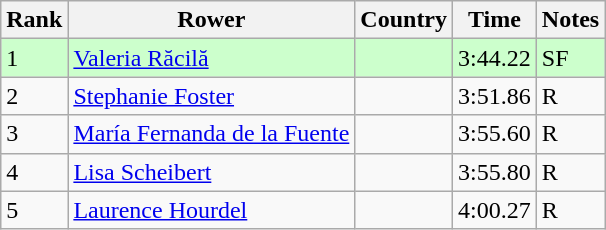<table class="wikitable">
<tr>
<th>Rank</th>
<th>Rower</th>
<th>Country</th>
<th>Time</th>
<th>Notes</th>
</tr>
<tr bgcolor=ccffcc>
<td>1</td>
<td><a href='#'>Valeria Răcilă</a></td>
<td></td>
<td>3:44.22</td>
<td>SF</td>
</tr>
<tr>
<td>2</td>
<td><a href='#'>Stephanie Foster</a></td>
<td></td>
<td>3:51.86</td>
<td>R</td>
</tr>
<tr>
<td>3</td>
<td><a href='#'>María Fernanda de la Fuente</a></td>
<td></td>
<td>3:55.60</td>
<td>R</td>
</tr>
<tr>
<td>4</td>
<td><a href='#'>Lisa Scheibert</a></td>
<td></td>
<td>3:55.80</td>
<td>R</td>
</tr>
<tr>
<td>5</td>
<td><a href='#'>Laurence Hourdel</a></td>
<td></td>
<td>4:00.27</td>
<td>R</td>
</tr>
</table>
